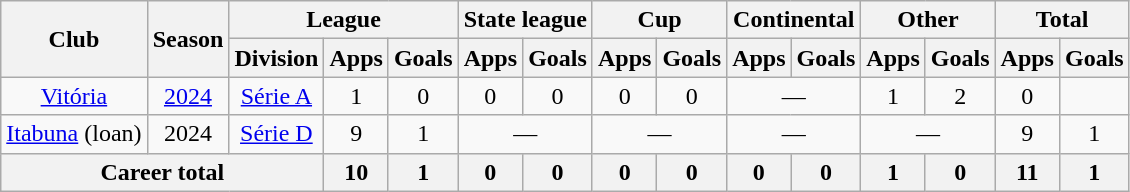<table class="wikitable" style="text-align: center;">
<tr>
<th rowspan="2">Club</th>
<th rowspan="2">Season</th>
<th colspan="3">League</th>
<th colspan="2">State league</th>
<th colspan="2">Cup</th>
<th colspan="2">Continental</th>
<th colspan="2">Other</th>
<th colspan="2">Total</th>
</tr>
<tr>
<th>Division</th>
<th>Apps</th>
<th>Goals</th>
<th>Apps</th>
<th>Goals</th>
<th>Apps</th>
<th>Goals</th>
<th>Apps</th>
<th>Goals</th>
<th>Apps</th>
<th>Goals</th>
<th>Apps</th>
<th>Goals</th>
</tr>
<tr>
<td valign="center"><a href='#'>Vitória</a></td>
<td><a href='#'>2024</a></td>
<td><a href='#'>Série A</a></td>
<td>1</td>
<td>0</td>
<td>0</td>
<td>0</td>
<td>0</td>
<td>0</td>
<td colspan="2">—</td>
<td>1</td>
<td>2</td>
<td>0</td>
</tr>
<tr>
<td valign="center"><a href='#'>Itabuna</a> (loan)</td>
<td>2024</td>
<td><a href='#'>Série D</a></td>
<td>9</td>
<td>1</td>
<td colspan="2">—</td>
<td colspan="2">—</td>
<td colspan="2">—</td>
<td colspan="2">—</td>
<td>9</td>
<td>1</td>
</tr>
<tr>
<th colspan="3"><strong>Career total</strong></th>
<th>10</th>
<th>1</th>
<th>0</th>
<th>0</th>
<th>0</th>
<th>0</th>
<th>0</th>
<th>0</th>
<th>1</th>
<th>0</th>
<th>11</th>
<th>1</th>
</tr>
</table>
